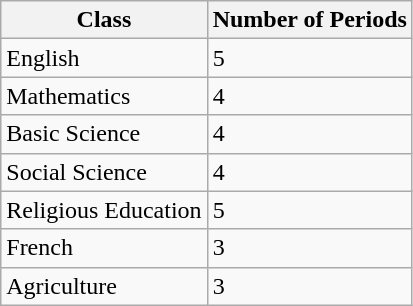<table class="wikitable">
<tr>
<th>Class</th>
<th>Number of Periods</th>
</tr>
<tr>
<td>English</td>
<td>5</td>
</tr>
<tr>
<td>Mathematics</td>
<td>4</td>
</tr>
<tr>
<td>Basic Science</td>
<td>4</td>
</tr>
<tr>
<td>Social Science</td>
<td>4</td>
</tr>
<tr>
<td>Religious Education</td>
<td>5</td>
</tr>
<tr>
<td>French</td>
<td>3</td>
</tr>
<tr>
<td>Agriculture</td>
<td>3</td>
</tr>
</table>
